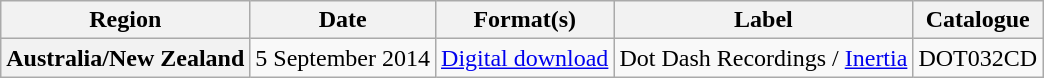<table class="wikitable plainrowheaders">
<tr>
<th scope="col">Region</th>
<th scope="col">Date</th>
<th scope="col">Format(s)</th>
<th scope="col">Label</th>
<th scope="col">Catalogue</th>
</tr>
<tr>
<th scope="row">Australia/New Zealand</th>
<td>5 September 2014</td>
<td><a href='#'>Digital download</a></td>
<td>Dot Dash Recordings / <a href='#'>Inertia</a></td>
<td>DOT032CD</td>
</tr>
</table>
